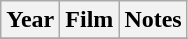<table class="wikitable sortable">
<tr>
<th>Year</th>
<th>Film</th>
<th>Notes</th>
</tr>
<tr>
</tr>
</table>
